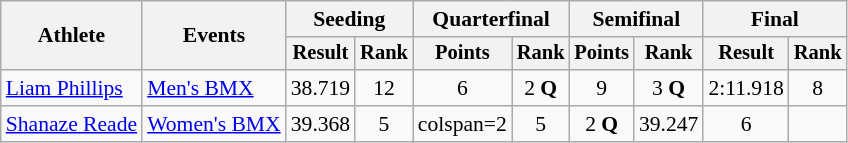<table class=wikitable style="text-align:center; font-size:90%;">
<tr>
<th rowspan="2">Athlete</th>
<th rowspan="2">Events</th>
<th colspan="2">Seeding</th>
<th colspan="2">Quarterfinal</th>
<th colspan="2">Semifinal</th>
<th colspan="2">Final</th>
</tr>
<tr style="font-size:95%">
<th>Result</th>
<th>Rank</th>
<th>Points</th>
<th>Rank</th>
<th>Points</th>
<th>Rank</th>
<th>Result</th>
<th>Rank</th>
</tr>
<tr>
<td style="text-align:left;"><a href='#'>Liam Phillips</a></td>
<td style="text-align:left;"><a href='#'>Men's BMX</a></td>
<td>38.719</td>
<td>12</td>
<td>6</td>
<td>2 <strong>Q</strong></td>
<td>9</td>
<td>3 <strong>Q</strong></td>
<td>2:11.918</td>
<td>8</td>
</tr>
<tr>
<td style="text-align:left;"><a href='#'>Shanaze Reade</a></td>
<td style="text-align:left;"><a href='#'>Women's BMX</a></td>
<td>39.368</td>
<td>5</td>
<td>colspan=2 </td>
<td>5</td>
<td>2 <strong>Q</strong></td>
<td>39.247</td>
<td>6</td>
</tr>
</table>
